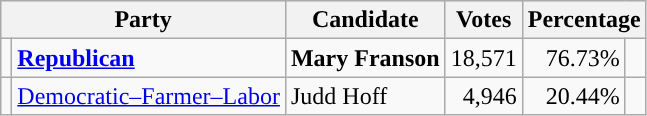<table class="wikitable" style="text-align:right;">
<tr style="background-color:#E9E9E9;text-align:center;">
<th colspan=2>Party</th>
<th>Candidate</th>
<th>Votes</th>
<th colspan=2>Percentage</th>
</tr>
<tr>
<td style="background-color:"></td>
<td style="text-align:left;"><strong><a href='#'>Republican</a></strong></td>
<td style="text-align:left;"><strong>Mary Franson</strong></td>
<td style="text-align:right;">18,571</td>
<td style="text-align:right;">76.73%</td>
<td style="text-align:right;"><div><div> </div></div></td>
</tr>
<tr>
<td style="background-color:"></td>
<td style="text-align:left;"><a href='#'>Democratic–Farmer–Labor</a></td>
<td style="text-align:left;">Judd Hoff</td>
<td style="text-align:right;">4,946</td>
<td style="text-align:right;">20.44%</td>
<td style="text-align:right;"><div><div> </div></div></td>
</tr>
</table>
